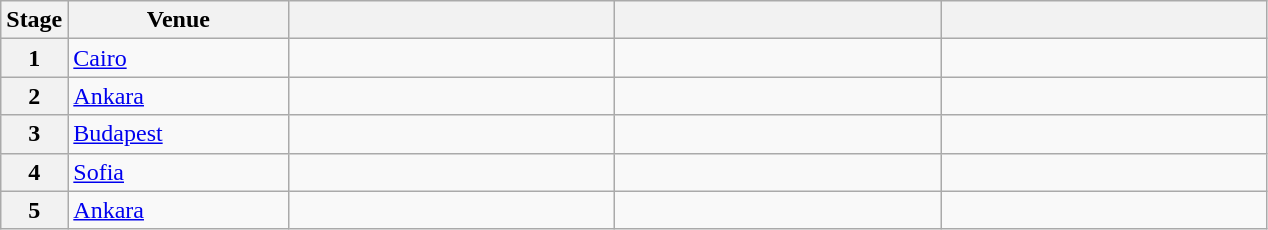<table class="wikitable">
<tr>
<th>Stage</th>
<th width=140>Venue</th>
<th width=210></th>
<th width=210></th>
<th width=210></th>
</tr>
<tr>
<th>1</th>
<td> <a href='#'>Cairo</a></td>
<td></td>
<td></td>
<td></td>
</tr>
<tr>
<th>2</th>
<td> <a href='#'>Ankara</a></td>
<td></td>
<td></td>
<td></td>
</tr>
<tr>
<th>3</th>
<td> <a href='#'>Budapest</a></td>
<td></td>
<td></td>
<td></td>
</tr>
<tr>
<th>4</th>
<td> <a href='#'>Sofia</a></td>
<td></td>
<td></td>
<td></td>
</tr>
<tr>
<th>5</th>
<td> <a href='#'>Ankara</a></td>
<td></td>
<td></td>
<td></td>
</tr>
</table>
